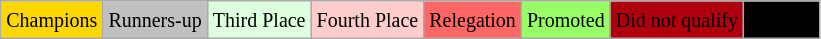<table class="wikitable">
<tr>
<td bgcolor=gold><small>Champions</small></td>
<td bgcolor=silver><small>Runners-up</small></td>
<td bgcolor="#DDFFDD"><small>Third Place</small></td>
<td bgcolor="#FFCCCC"><small>Fourth Place</small></td>
<td bgcolor="#FF6666"><small>Relegation</small></td>
<td bgcolor="#99FF66"><small>Promoted</small></td>
<td bgcolor="#Bronze"><small>Did not qualify</small></td>
<td bgcolor="#000000"><small><span>not held</span></small></td>
</tr>
</table>
